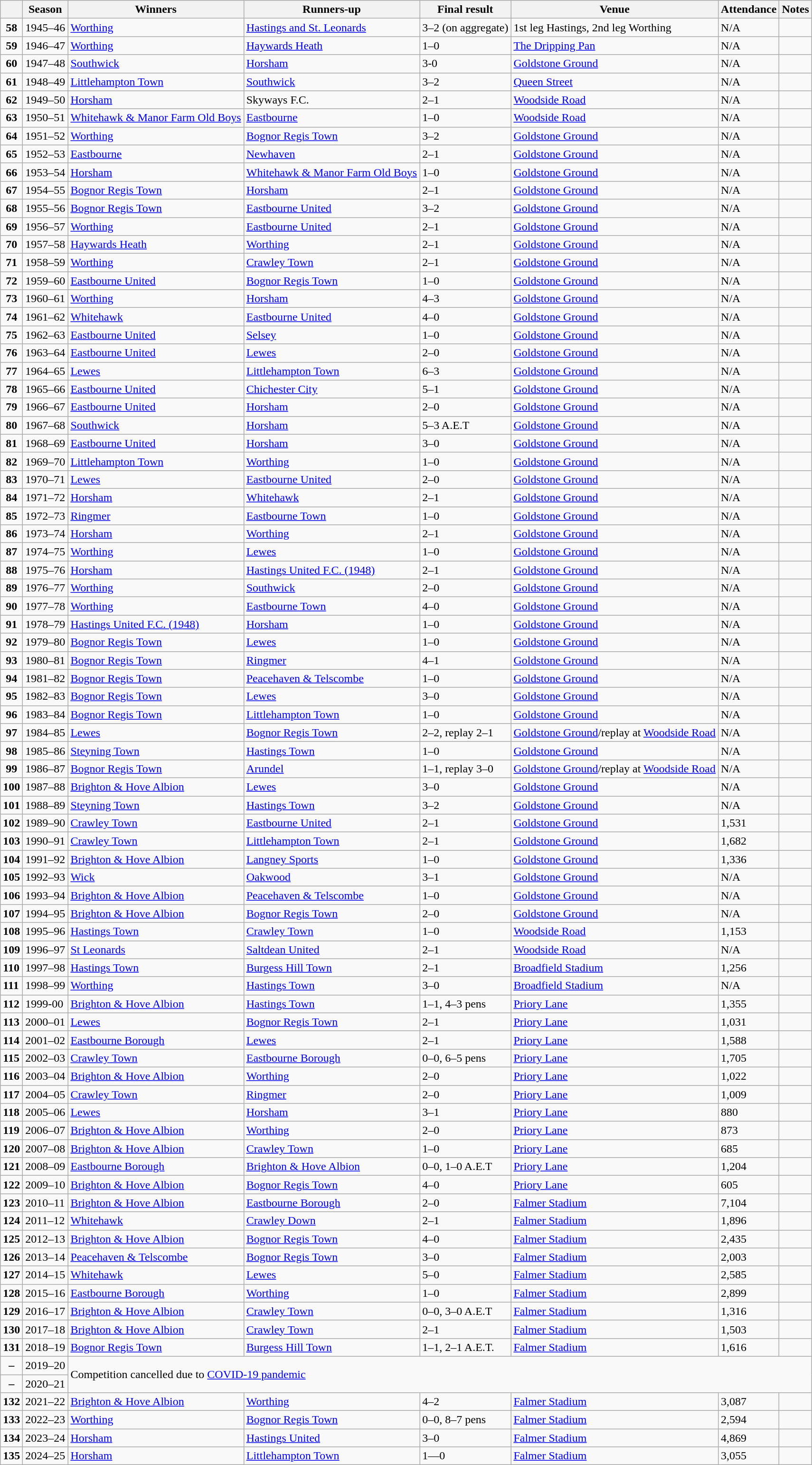<table class=wikitable>
<tr>
<th></th>
<th>Season</th>
<th>Winners</th>
<th>Runners-up</th>
<th>Final result</th>
<th>Venue</th>
<th>Attendance</th>
<th>Notes</th>
</tr>
<tr>
<td align=center><strong>58</strong></td>
<td>1945–46</td>
<td><a href='#'>Worthing</a></td>
<td><a href='#'>Hastings and St. Leonards</a></td>
<td>3–2 (on aggregate)</td>
<td>1st leg Hastings, 2nd leg Worthing</td>
<td>N/A</td>
<td></td>
</tr>
<tr>
<td align=center><strong>59</strong></td>
<td>1946–47</td>
<td><a href='#'>Worthing</a></td>
<td><a href='#'>Haywards Heath</a></td>
<td>1–0</td>
<td><a href='#'>The Dripping Pan</a></td>
<td>N/A</td>
<td></td>
</tr>
<tr>
<td align=center><strong>60</strong></td>
<td>1947–48</td>
<td><a href='#'>Southwick</a></td>
<td><a href='#'>Horsham</a></td>
<td>3-0</td>
<td><a href='#'>Goldstone Ground</a></td>
<td>N/A</td>
<td></td>
</tr>
<tr>
<td align=center><strong>61</strong></td>
<td>1948–49</td>
<td><a href='#'>Littlehampton Town</a></td>
<td><a href='#'>Southwick</a></td>
<td>3–2</td>
<td><a href='#'>Queen Street</a></td>
<td>N/A</td>
<td></td>
</tr>
<tr>
<td align=center><strong>62</strong></td>
<td>1949–50</td>
<td><a href='#'>Horsham</a></td>
<td>Skyways F.C.</td>
<td>2–1</td>
<td><a href='#'>Woodside Road</a></td>
<td>N/A</td>
<td></td>
</tr>
<tr>
<td align=center><strong>63</strong></td>
<td>1950–51</td>
<td><a href='#'>Whitehawk & Manor Farm Old Boys</a></td>
<td><a href='#'>Eastbourne</a></td>
<td>1–0</td>
<td><a href='#'>Woodside Road</a></td>
<td>N/A</td>
<td></td>
</tr>
<tr>
<td align=center><strong>64</strong></td>
<td>1951–52</td>
<td><a href='#'>Worthing</a></td>
<td><a href='#'>Bognor Regis Town</a></td>
<td>3–2</td>
<td><a href='#'>Goldstone Ground</a></td>
<td>N/A</td>
<td></td>
</tr>
<tr>
<td align=center><strong>65</strong></td>
<td>1952–53</td>
<td><a href='#'>Eastbourne</a></td>
<td><a href='#'>Newhaven</a></td>
<td>2–1</td>
<td><a href='#'>Goldstone Ground</a></td>
<td>N/A</td>
<td></td>
</tr>
<tr>
<td align=center><strong>66</strong></td>
<td>1953–54</td>
<td><a href='#'>Horsham</a></td>
<td><a href='#'>Whitehawk & Manor Farm Old Boys</a></td>
<td>1–0</td>
<td><a href='#'>Goldstone Ground</a></td>
<td>N/A</td>
<td></td>
</tr>
<tr>
<td align=center><strong>67</strong></td>
<td>1954–55</td>
<td><a href='#'>Bognor Regis Town</a></td>
<td><a href='#'>Horsham</a></td>
<td>2–1</td>
<td><a href='#'>Goldstone Ground</a></td>
<td>N/A</td>
<td></td>
</tr>
<tr>
<td align=center><strong>68</strong></td>
<td>1955–56</td>
<td><a href='#'>Bognor Regis Town</a></td>
<td><a href='#'>Eastbourne United</a></td>
<td>3–2</td>
<td><a href='#'>Goldstone Ground</a></td>
<td>N/A</td>
<td></td>
</tr>
<tr>
<td align=center><strong>69</strong></td>
<td>1956–57</td>
<td><a href='#'>Worthing</a></td>
<td><a href='#'>Eastbourne United</a></td>
<td>2–1</td>
<td><a href='#'>Goldstone Ground</a></td>
<td>N/A</td>
<td></td>
</tr>
<tr>
<td align=center><strong>70</strong></td>
<td>1957–58</td>
<td><a href='#'>Haywards Heath</a></td>
<td><a href='#'>Worthing</a></td>
<td>2–1</td>
<td><a href='#'>Goldstone Ground</a></td>
<td>N/A</td>
<td></td>
</tr>
<tr>
<td align=center><strong>71</strong></td>
<td>1958–59</td>
<td><a href='#'>Worthing</a></td>
<td><a href='#'>Crawley Town</a></td>
<td>2–1</td>
<td><a href='#'>Goldstone Ground</a></td>
<td>N/A</td>
<td></td>
</tr>
<tr>
<td align=center><strong>72</strong></td>
<td>1959–60</td>
<td><a href='#'>Eastbourne United</a></td>
<td><a href='#'>Bognor Regis Town</a></td>
<td>1–0</td>
<td><a href='#'>Goldstone Ground</a></td>
<td>N/A</td>
<td></td>
</tr>
<tr>
<td align=center><strong>73</strong></td>
<td>1960–61</td>
<td><a href='#'>Worthing</a></td>
<td><a href='#'>Horsham</a></td>
<td>4–3</td>
<td><a href='#'>Goldstone Ground</a></td>
<td>N/A</td>
<td></td>
</tr>
<tr>
<td align=center><strong>74</strong></td>
<td>1961–62</td>
<td><a href='#'>Whitehawk</a></td>
<td><a href='#'>Eastbourne United</a></td>
<td>4–0</td>
<td><a href='#'>Goldstone Ground</a></td>
<td>N/A</td>
<td></td>
</tr>
<tr>
<td align=center><strong>75</strong></td>
<td>1962–63</td>
<td><a href='#'>Eastbourne United</a></td>
<td><a href='#'>Selsey</a></td>
<td>1–0</td>
<td><a href='#'>Goldstone Ground</a></td>
<td>N/A</td>
<td></td>
</tr>
<tr>
<td align=center><strong>76</strong></td>
<td>1963–64</td>
<td><a href='#'>Eastbourne United</a></td>
<td><a href='#'>Lewes</a></td>
<td>2–0</td>
<td><a href='#'>Goldstone Ground</a></td>
<td>N/A</td>
<td></td>
</tr>
<tr>
<td align=center><strong>77</strong></td>
<td>1964–65</td>
<td><a href='#'>Lewes</a></td>
<td><a href='#'>Littlehampton Town</a></td>
<td>6–3</td>
<td><a href='#'>Goldstone Ground</a></td>
<td>N/A</td>
<td></td>
</tr>
<tr>
<td align=center><strong>78</strong></td>
<td>1965–66</td>
<td><a href='#'>Eastbourne United</a></td>
<td><a href='#'>Chichester City</a></td>
<td>5–1</td>
<td><a href='#'>Goldstone Ground</a></td>
<td>N/A</td>
<td></td>
</tr>
<tr>
<td align=center><strong>79</strong></td>
<td>1966–67</td>
<td><a href='#'>Eastbourne United</a></td>
<td><a href='#'>Horsham</a></td>
<td>2–0</td>
<td><a href='#'>Goldstone Ground</a></td>
<td>N/A</td>
<td></td>
</tr>
<tr>
<td align=center><strong>80</strong></td>
<td>1967–68</td>
<td><a href='#'>Southwick</a></td>
<td><a href='#'>Horsham</a></td>
<td>5–3 A.E.T</td>
<td><a href='#'>Goldstone Ground</a></td>
<td>N/A</td>
<td></td>
</tr>
<tr>
<td align=center><strong>81</strong></td>
<td>1968–69</td>
<td><a href='#'>Eastbourne United</a></td>
<td><a href='#'>Horsham</a></td>
<td>3–0</td>
<td><a href='#'>Goldstone Ground</a></td>
<td>N/A</td>
<td></td>
</tr>
<tr>
<td align=center><strong>82</strong></td>
<td>1969–70</td>
<td><a href='#'>Littlehampton Town</a></td>
<td><a href='#'>Worthing</a></td>
<td>1–0</td>
<td><a href='#'>Goldstone Ground</a></td>
<td>N/A</td>
<td></td>
</tr>
<tr>
<td align=center><strong>83</strong></td>
<td>1970–71</td>
<td><a href='#'>Lewes</a></td>
<td><a href='#'>Eastbourne United</a></td>
<td>2–0</td>
<td><a href='#'>Goldstone Ground</a></td>
<td>N/A</td>
<td></td>
</tr>
<tr>
<td align=center><strong>84</strong></td>
<td>1971–72</td>
<td><a href='#'>Horsham</a></td>
<td><a href='#'>Whitehawk</a></td>
<td>2–1</td>
<td><a href='#'>Goldstone Ground</a></td>
<td>N/A</td>
<td></td>
</tr>
<tr>
<td align=center><strong>85</strong></td>
<td>1972–73</td>
<td><a href='#'>Ringmer</a></td>
<td><a href='#'>Eastbourne Town</a></td>
<td>1–0</td>
<td><a href='#'>Goldstone Ground</a></td>
<td>N/A</td>
<td></td>
</tr>
<tr>
<td align=center><strong>86</strong></td>
<td>1973–74</td>
<td><a href='#'>Horsham</a></td>
<td><a href='#'>Worthing</a></td>
<td>2–1</td>
<td><a href='#'>Goldstone Ground</a></td>
<td>N/A</td>
<td></td>
</tr>
<tr>
<td align=center><strong>87</strong></td>
<td>1974–75</td>
<td><a href='#'>Worthing</a></td>
<td><a href='#'>Lewes</a></td>
<td>1–0</td>
<td><a href='#'>Goldstone Ground</a></td>
<td>N/A</td>
<td></td>
</tr>
<tr>
<td align=center><strong>88</strong></td>
<td>1975–76</td>
<td><a href='#'>Horsham</a></td>
<td><a href='#'>Hastings United F.C. (1948)</a></td>
<td>2–1</td>
<td><a href='#'>Goldstone Ground</a></td>
<td>N/A</td>
<td></td>
</tr>
<tr>
<td align=center><strong>89</strong></td>
<td>1976–77</td>
<td><a href='#'>Worthing</a></td>
<td><a href='#'>Southwick</a></td>
<td>2–0</td>
<td><a href='#'>Goldstone Ground</a></td>
<td>N/A</td>
<td></td>
</tr>
<tr>
<td align=center><strong>90</strong></td>
<td>1977–78</td>
<td><a href='#'>Worthing</a></td>
<td><a href='#'>Eastbourne Town</a></td>
<td>4–0</td>
<td><a href='#'>Goldstone Ground</a></td>
<td>N/A</td>
<td></td>
</tr>
<tr>
<td align=center><strong>91</strong></td>
<td>1978–79</td>
<td><a href='#'>Hastings United F.C. (1948)</a></td>
<td><a href='#'>Horsham</a></td>
<td>1–0</td>
<td><a href='#'>Goldstone Ground</a></td>
<td>N/A</td>
<td></td>
</tr>
<tr>
<td align=center><strong>92</strong></td>
<td>1979–80</td>
<td><a href='#'>Bognor Regis Town</a></td>
<td><a href='#'>Lewes</a></td>
<td>1–0</td>
<td><a href='#'>Goldstone Ground</a></td>
<td>N/A</td>
<td></td>
</tr>
<tr>
<td align=center><strong>93</strong></td>
<td>1980–81</td>
<td><a href='#'>Bognor Regis Town</a></td>
<td><a href='#'>Ringmer</a></td>
<td>4–1</td>
<td><a href='#'>Goldstone Ground</a></td>
<td>N/A</td>
<td></td>
</tr>
<tr>
<td align=center><strong>94</strong></td>
<td>1981–82</td>
<td><a href='#'>Bognor Regis Town</a></td>
<td><a href='#'>Peacehaven & Telscombe</a></td>
<td>1–0</td>
<td><a href='#'>Goldstone Ground</a></td>
<td>N/A</td>
<td></td>
</tr>
<tr>
<td align=center><strong>95</strong></td>
<td>1982–83</td>
<td><a href='#'>Bognor Regis Town</a></td>
<td><a href='#'>Lewes</a></td>
<td>3–0</td>
<td><a href='#'>Goldstone Ground</a></td>
<td>N/A</td>
<td></td>
</tr>
<tr>
<td align=center><strong>96</strong></td>
<td>1983–84</td>
<td><a href='#'>Bognor Regis Town</a></td>
<td><a href='#'>Littlehampton Town</a></td>
<td>1–0</td>
<td><a href='#'>Goldstone Ground</a></td>
<td>N/A</td>
<td></td>
</tr>
<tr>
<td align=center><strong>97</strong></td>
<td>1984–85</td>
<td><a href='#'>Lewes</a></td>
<td><a href='#'>Bognor Regis Town</a></td>
<td>2–2, replay 2–1</td>
<td><a href='#'>Goldstone Ground</a>/replay at <a href='#'>Woodside Road</a></td>
<td>N/A</td>
<td></td>
</tr>
<tr>
<td align=center><strong>98</strong></td>
<td>1985–86</td>
<td><a href='#'>Steyning Town</a></td>
<td><a href='#'>Hastings Town</a></td>
<td>1–0</td>
<td><a href='#'>Goldstone Ground</a></td>
<td>N/A</td>
<td></td>
</tr>
<tr>
<td align=center><strong>99</strong></td>
<td>1986–87</td>
<td><a href='#'>Bognor Regis Town</a></td>
<td><a href='#'>Arundel</a></td>
<td>1–1, replay 3–0</td>
<td><a href='#'>Goldstone Ground</a>/replay at <a href='#'>Woodside Road</a></td>
<td>N/A</td>
<td></td>
</tr>
<tr>
<td><strong>100</strong></td>
<td>1987–88</td>
<td><a href='#'>Brighton & Hove Albion</a></td>
<td><a href='#'>Lewes</a></td>
<td>3–0</td>
<td><a href='#'>Goldstone Ground</a></td>
<td>N/A</td>
<td></td>
</tr>
<tr>
<td><strong>101</strong></td>
<td>1988–89</td>
<td><a href='#'>Steyning Town</a></td>
<td><a href='#'>Hastings Town</a></td>
<td>3–2</td>
<td><a href='#'>Goldstone Ground</a></td>
<td>N/A</td>
<td></td>
</tr>
<tr>
<td><strong>102</strong></td>
<td>1989–90</td>
<td><a href='#'>Crawley Town</a></td>
<td><a href='#'>Eastbourne United</a></td>
<td>2–1</td>
<td><a href='#'>Goldstone Ground</a></td>
<td>1,531</td>
<td></td>
</tr>
<tr>
<td><strong>103</strong></td>
<td>1990–91</td>
<td><a href='#'>Crawley Town</a></td>
<td><a href='#'>Littlehampton Town</a></td>
<td>2–1</td>
<td><a href='#'>Goldstone Ground</a></td>
<td>1,682</td>
<td></td>
</tr>
<tr>
<td><strong>104</strong></td>
<td>1991–92</td>
<td><a href='#'>Brighton & Hove Albion</a></td>
<td><a href='#'>Langney Sports</a></td>
<td>1–0</td>
<td><a href='#'>Goldstone Ground</a></td>
<td>1,336</td>
<td></td>
</tr>
<tr>
<td><strong>105</strong></td>
<td>1992–93</td>
<td><a href='#'>Wick</a></td>
<td><a href='#'>Oakwood</a></td>
<td>3–1</td>
<td><a href='#'>Goldstone Ground</a></td>
<td>N/A</td>
<td></td>
</tr>
<tr>
<td><strong>106</strong></td>
<td>1993–94</td>
<td><a href='#'>Brighton & Hove Albion</a></td>
<td><a href='#'>Peacehaven & Telscombe</a></td>
<td>1–0</td>
<td><a href='#'>Goldstone Ground</a></td>
<td>N/A</td>
<td></td>
</tr>
<tr>
<td><strong>107</strong></td>
<td>1994–95</td>
<td><a href='#'>Brighton & Hove Albion</a></td>
<td><a href='#'>Bognor Regis Town</a></td>
<td>2–0</td>
<td><a href='#'>Goldstone Ground</a></td>
<td>N/A</td>
<td></td>
</tr>
<tr>
<td><strong>108</strong></td>
<td>1995–96</td>
<td><a href='#'>Hastings Town</a></td>
<td><a href='#'>Crawley Town</a></td>
<td>1–0</td>
<td><a href='#'>Woodside Road</a></td>
<td>1,153</td>
<td></td>
</tr>
<tr>
<td><strong>109</strong></td>
<td>1996–97</td>
<td><a href='#'>St Leonards</a></td>
<td><a href='#'>Saltdean United</a></td>
<td>2–1</td>
<td><a href='#'>Woodside Road</a></td>
<td>N/A</td>
<td></td>
</tr>
<tr>
<td><strong>110</strong></td>
<td>1997–98</td>
<td><a href='#'>Hastings Town</a></td>
<td><a href='#'>Burgess Hill Town</a></td>
<td>2–1</td>
<td><a href='#'>Broadfield Stadium</a></td>
<td>1,256</td>
<td></td>
</tr>
<tr>
<td><strong>111</strong></td>
<td>1998–99</td>
<td><a href='#'>Worthing</a></td>
<td><a href='#'>Hastings Town</a></td>
<td>3–0</td>
<td><a href='#'>Broadfield Stadium</a></td>
<td>N/A</td>
<td></td>
</tr>
<tr>
<td><strong>112</strong></td>
<td>1999-00</td>
<td><a href='#'>Brighton & Hove Albion</a></td>
<td><a href='#'>Hastings Town</a></td>
<td>1–1, 4–3 pens</td>
<td><a href='#'>Priory Lane</a></td>
<td>1,355</td>
<td></td>
</tr>
<tr>
<td><strong>113</strong></td>
<td>2000–01</td>
<td><a href='#'>Lewes</a></td>
<td><a href='#'>Bognor Regis Town</a></td>
<td>2–1</td>
<td><a href='#'>Priory Lane</a></td>
<td>1,031</td>
<td></td>
</tr>
<tr>
<td><strong>114</strong></td>
<td>2001–02</td>
<td><a href='#'>Eastbourne Borough</a></td>
<td><a href='#'>Lewes</a></td>
<td>2–1</td>
<td><a href='#'>Priory Lane</a></td>
<td>1,588</td>
<td></td>
</tr>
<tr>
<td><strong>115</strong></td>
<td>2002–03</td>
<td><a href='#'>Crawley Town</a></td>
<td><a href='#'>Eastbourne Borough</a></td>
<td>0–0, 6–5 pens</td>
<td><a href='#'>Priory Lane</a></td>
<td>1,705</td>
<td></td>
</tr>
<tr>
<td><strong>116</strong></td>
<td>2003–04</td>
<td><a href='#'>Brighton & Hove Albion</a></td>
<td><a href='#'>Worthing</a></td>
<td>2–0</td>
<td><a href='#'>Priory Lane</a></td>
<td>1,022</td>
<td></td>
</tr>
<tr>
<td><strong>117</strong></td>
<td>2004–05</td>
<td><a href='#'>Crawley Town</a></td>
<td><a href='#'>Ringmer</a></td>
<td>2–0</td>
<td><a href='#'>Priory Lane</a></td>
<td>1,009</td>
<td></td>
</tr>
<tr>
<td><strong>118</strong></td>
<td>2005–06</td>
<td><a href='#'>Lewes</a></td>
<td><a href='#'>Horsham</a></td>
<td>3–1</td>
<td><a href='#'>Priory Lane</a></td>
<td>880</td>
<td></td>
</tr>
<tr>
<td><strong>119</strong></td>
<td>2006–07</td>
<td><a href='#'>Brighton & Hove Albion</a></td>
<td><a href='#'>Worthing</a></td>
<td>2–0</td>
<td><a href='#'>Priory Lane</a></td>
<td>873</td>
<td></td>
</tr>
<tr>
<td><strong>120</strong></td>
<td>2007–08</td>
<td><a href='#'>Brighton & Hove Albion</a></td>
<td><a href='#'>Crawley Town</a></td>
<td>1–0</td>
<td><a href='#'>Priory Lane</a></td>
<td>685</td>
<td></td>
</tr>
<tr>
<td><strong>121</strong></td>
<td>2008–09</td>
<td><a href='#'>Eastbourne Borough</a></td>
<td><a href='#'>Brighton & Hove Albion</a></td>
<td>0–0, 1–0 A.E.T</td>
<td><a href='#'>Priory Lane</a></td>
<td>1,204</td>
<td></td>
</tr>
<tr>
<td><strong>122</strong></td>
<td>2009–10</td>
<td><a href='#'>Brighton & Hove Albion</a></td>
<td><a href='#'>Bognor Regis Town</a></td>
<td>4–0</td>
<td><a href='#'>Priory Lane</a></td>
<td>605</td>
<td></td>
</tr>
<tr>
<td><strong>123</strong></td>
<td>2010–11</td>
<td><a href='#'>Brighton & Hove Albion</a></td>
<td><a href='#'>Eastbourne Borough</a></td>
<td>2–0</td>
<td><a href='#'>Falmer Stadium</a></td>
<td>7,104</td>
<td></td>
</tr>
<tr>
<td><strong>124</strong></td>
<td>2011–12</td>
<td><a href='#'>Whitehawk</a></td>
<td><a href='#'>Crawley Down</a></td>
<td>2–1</td>
<td><a href='#'>Falmer Stadium</a></td>
<td>1,896</td>
<td></td>
</tr>
<tr>
<td><strong>125</strong></td>
<td>2012–13</td>
<td><a href='#'>Brighton & Hove Albion</a></td>
<td><a href='#'>Bognor Regis Town</a></td>
<td>4–0</td>
<td><a href='#'>Falmer Stadium</a></td>
<td>2,435</td>
<td></td>
</tr>
<tr>
<td><strong>126</strong></td>
<td>2013–14</td>
<td><a href='#'>Peacehaven & Telscombe</a></td>
<td><a href='#'>Bognor Regis Town</a></td>
<td>3–0</td>
<td><a href='#'>Falmer Stadium</a></td>
<td>2,003</td>
<td></td>
</tr>
<tr>
<td><strong>127</strong></td>
<td>2014–15</td>
<td><a href='#'>Whitehawk</a></td>
<td><a href='#'>Lewes</a></td>
<td>5–0</td>
<td><a href='#'>Falmer Stadium</a></td>
<td>2,585</td>
<td></td>
</tr>
<tr>
<td><strong>128</strong></td>
<td>2015–16</td>
<td><a href='#'>Eastbourne Borough</a></td>
<td><a href='#'>Worthing</a></td>
<td>1–0</td>
<td><a href='#'>Falmer Stadium</a></td>
<td>2,899</td>
<td></td>
</tr>
<tr>
<td><strong>129</strong></td>
<td>2016–17</td>
<td><a href='#'>Brighton & Hove Albion</a></td>
<td><a href='#'>Crawley Town</a></td>
<td>0–0, 3–0 A.E.T</td>
<td><a href='#'>Falmer Stadium</a></td>
<td>1,316</td>
<td></td>
</tr>
<tr>
<td><strong>130</strong></td>
<td>2017–18</td>
<td><a href='#'>Brighton & Hove Albion</a></td>
<td><a href='#'>Crawley Town</a></td>
<td>2–1</td>
<td><a href='#'>Falmer Stadium</a></td>
<td>1,503</td>
<td></td>
</tr>
<tr>
<td><strong>131</strong></td>
<td>2018–19</td>
<td><a href='#'>Bognor Regis Town</a></td>
<td><a href='#'>Burgess Hill Town</a></td>
<td>1–1, 2–1 A.E.T.</td>
<td><a href='#'>Falmer Stadium</a></td>
<td>1,616</td>
<td></td>
</tr>
<tr>
<td align=center><strong>–</strong></td>
<td>2019–20</td>
<td rowspan=2 colspan=6>Competition cancelled due to <a href='#'>COVID-19 pandemic</a></td>
</tr>
<tr>
<td align=center><strong>–</strong></td>
<td>2020–21</td>
</tr>
<tr>
<td><strong>132</strong></td>
<td>2021–22</td>
<td><a href='#'>Brighton & Hove Albion</a></td>
<td><a href='#'>Worthing</a></td>
<td>4–2</td>
<td><a href='#'>Falmer Stadium</a></td>
<td>3,087</td>
<td></td>
</tr>
<tr>
<td><strong>133</strong></td>
<td>2022–23</td>
<td><a href='#'>Worthing</a></td>
<td><a href='#'> Bognor Regis Town</a></td>
<td>0–0, 8–7 pens</td>
<td><a href='#'>Falmer Stadium</a></td>
<td>2,594</td>
<td></td>
</tr>
<tr>
<td><strong>134</strong></td>
<td>2023–24</td>
<td><a href='#'>Horsham</a></td>
<td><a href='#'> Hastings United</a></td>
<td>3–0</td>
<td><a href='#'>Falmer Stadium</a></td>
<td>4,869</td>
<td></td>
</tr>
<tr>
<td><strong>135</strong></td>
<td>2024–25</td>
<td><a href='#'>Horsham</a></td>
<td><a href='#'>Littlehampton Town</a></td>
<td>1—0</td>
<td><a href='#'>Falmer Stadium</a></td>
<td>3,055</td>
<td></td>
</tr>
</table>
